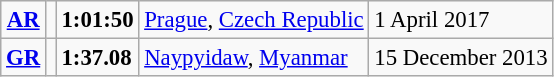<table class="wikitable" style="font-size:95%; position:relative;">
<tr>
<td align=center><strong><a href='#'>AR</a></strong></td>
<td></td>
<td><strong>1:01:50</strong></td>
<td><a href='#'>Prague</a>, <a href='#'>Czech Republic</a></td>
<td>1 April 2017</td>
</tr>
<tr>
<td align=center><strong><a href='#'>GR</a></strong></td>
<td></td>
<td><strong>	1:37.08</strong></td>
<td><a href='#'>Naypyidaw</a>, <a href='#'>Myanmar</a></td>
<td>15 December 2013</td>
</tr>
</table>
